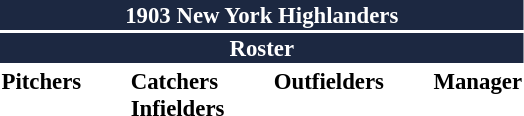<table class="toccolours" style="font-size: 95%;">
<tr>
<th colspan="10" style="background:#1c2841; color:white; text-align:center;">1903 New York Highlanders</th>
</tr>
<tr>
<td colspan="10" style="background:#1c2841; color:white; text-align:center;"><strong>Roster</strong></td>
</tr>
<tr>
<td valign="top"><strong>Pitchers</strong><br>









</td>
<td style="width:25px;"></td>
<td valign="top"><strong>Catchers</strong><br>



<strong>Infielders</strong>








</td>
<td style="width:25px;"></td>
<td valign="top"><strong>Outfielders</strong><br>


</td>
<td style="width:25px;"></td>
<td valign="top"><strong>Manager</strong><br></td>
</tr>
</table>
